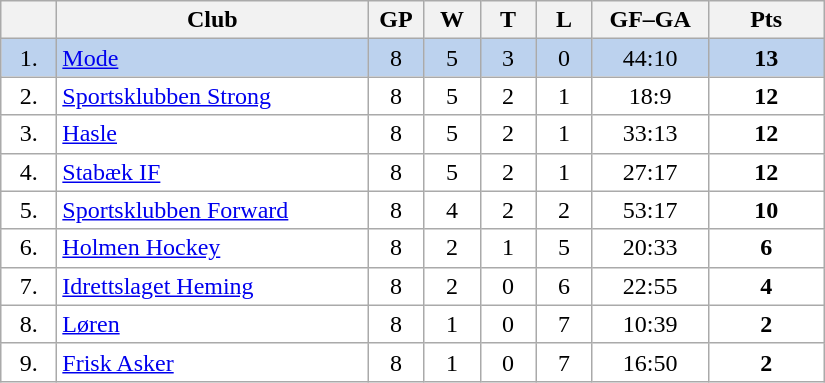<table class="wikitable">
<tr>
<th width="30"></th>
<th width="200">Club</th>
<th width="30">GP</th>
<th width="30">W</th>
<th width="30">T</th>
<th width="30">L</th>
<th width="70">GF–GA</th>
<th width="70">Pts</th>
</tr>
<tr bgcolor="#BCD2EE" align="center">
<td>1.</td>
<td align="left"><a href='#'>Mode</a></td>
<td>8</td>
<td>5</td>
<td>3</td>
<td>0</td>
<td>44:10</td>
<td><strong>13</strong></td>
</tr>
<tr bgcolor="#FFFFFF" align="center">
<td>2.</td>
<td align="left"><a href='#'>Sportsklubben Strong</a></td>
<td>8</td>
<td>5</td>
<td>2</td>
<td>1</td>
<td>18:9</td>
<td><strong>12</strong></td>
</tr>
<tr bgcolor="#FFFFFF" align="center">
<td>3.</td>
<td align="left"><a href='#'>Hasle</a></td>
<td>8</td>
<td>5</td>
<td>2</td>
<td>1</td>
<td>33:13</td>
<td><strong>12</strong></td>
</tr>
<tr bgcolor="#FFFFFF" align="center">
<td>4.</td>
<td align="left"><a href='#'>Stabæk IF</a></td>
<td>8</td>
<td>5</td>
<td>2</td>
<td>1</td>
<td>27:17</td>
<td><strong>12</strong></td>
</tr>
<tr bgcolor="#FFFFFF" align="center">
<td>5.</td>
<td align="left"><a href='#'>Sportsklubben Forward</a></td>
<td>8</td>
<td>4</td>
<td>2</td>
<td>2</td>
<td>53:17</td>
<td><strong>10</strong></td>
</tr>
<tr bgcolor="#FFFFFF" align="center">
<td>6.</td>
<td align="left"><a href='#'>Holmen Hockey</a></td>
<td>8</td>
<td>2</td>
<td>1</td>
<td>5</td>
<td>20:33</td>
<td><strong>6</strong></td>
</tr>
<tr bgcolor="#FFFFFF" align="center">
<td>7.</td>
<td align="left"><a href='#'>Idrettslaget Heming</a></td>
<td>8</td>
<td>2</td>
<td>0</td>
<td>6</td>
<td>22:55</td>
<td><strong>4</strong></td>
</tr>
<tr bgcolor="#FFFFFF" align="center">
<td>8.</td>
<td align="left"><a href='#'>Løren</a></td>
<td>8</td>
<td>1</td>
<td>0</td>
<td>7</td>
<td>10:39</td>
<td><strong>2</strong></td>
</tr>
<tr bgcolor="#FFFFFF" align="center">
<td>9.</td>
<td align="left"><a href='#'>Frisk Asker</a></td>
<td>8</td>
<td>1</td>
<td>0</td>
<td>7</td>
<td>16:50</td>
<td><strong>2</strong></td>
</tr>
</table>
